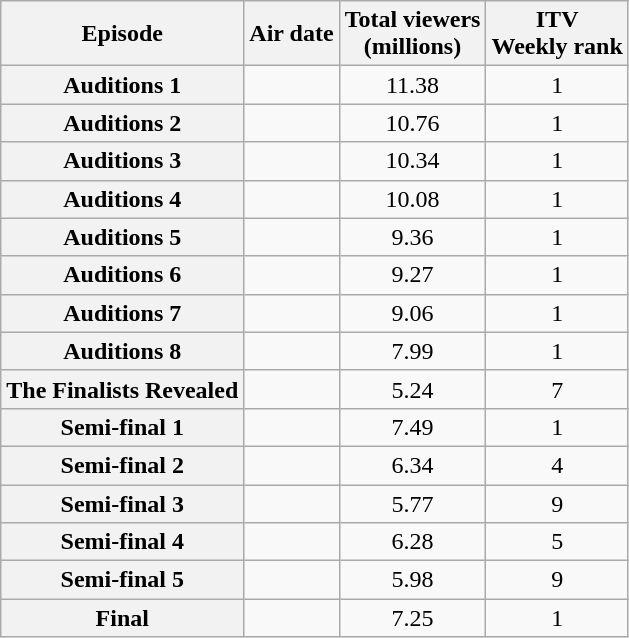<table class="wikitable sortable" style="text-align:center;">
<tr>
<th>Episode</th>
<th>Air date</th>
<th>Total viewers<br>(millions) </th>
<th>ITV<br>Weekly rank</th>
</tr>
<tr>
<th scope="row">Auditions 1</th>
<td></td>
<td>11.38</td>
<td>1</td>
</tr>
<tr>
<th scope="row">Auditions 2</th>
<td></td>
<td>10.76</td>
<td>1</td>
</tr>
<tr>
<th scope="row">Auditions 3</th>
<td></td>
<td>10.34</td>
<td>1</td>
</tr>
<tr>
<th scope="row">Auditions 4</th>
<td></td>
<td>10.08</td>
<td>1</td>
</tr>
<tr>
<th scope="row">Auditions 5</th>
<td></td>
<td>9.36</td>
<td>1</td>
</tr>
<tr>
<th scope="row">Auditions 6</th>
<td></td>
<td>9.27</td>
<td>1</td>
</tr>
<tr>
<th scope="row">Auditions 7</th>
<td></td>
<td>9.06</td>
<td>1</td>
</tr>
<tr>
<th scope="row">Auditions 8</th>
<td></td>
<td>7.99</td>
<td>1</td>
</tr>
<tr>
<th scope="row">The Finalists Revealed</th>
<td></td>
<td>5.24</td>
<td>7</td>
</tr>
<tr>
<th scope="row">Semi-final 1</th>
<td></td>
<td>7.49</td>
<td>1</td>
</tr>
<tr>
<th scope="row">Semi-final 2</th>
<td></td>
<td>6.34</td>
<td>4</td>
</tr>
<tr>
<th scope="row">Semi-final 3</th>
<td></td>
<td>5.77</td>
<td>9</td>
</tr>
<tr>
<th scope="row">Semi-final 4</th>
<td></td>
<td>6.28</td>
<td>5</td>
</tr>
<tr>
<th scope="row">Semi-final 5</th>
<td></td>
<td>5.98</td>
<td>9</td>
</tr>
<tr>
<th scope="row">Final</th>
<td></td>
<td>7.25</td>
<td>1</td>
</tr>
</table>
